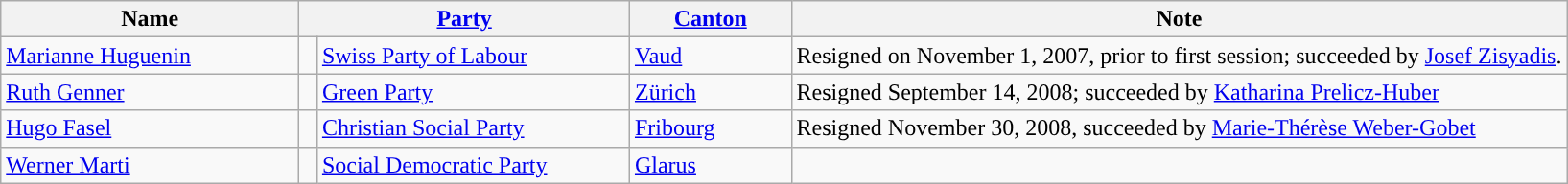<table class="wikitable sortable">
<tr>
<th width=200px>Name</th>
<th colspan=2><a href='#'>Party</a></th>
<th width=105px><a href='#'>Canton</a></th>
<th>Note</th>
</tr>
<tr>
<td><a href='#'>Marianne Huguenin</a></td>
<td width=5px style="background-color: "></td>
<td width=210px><a href='#'>Swiss Party of Labour</a></td>
<td><a href='#'>Vaud</a></td>
<td>Resigned on November 1, 2007, prior to first session; succeeded by <a href='#'>Josef Zisyadis</a>.</td>
</tr>
<tr>
<td><a href='#'>Ruth Genner</a></td>
<td style="background-color: "></td>
<td><a href='#'>Green Party</a></td>
<td><a href='#'>Zürich</a></td>
<td>Resigned September 14, 2008; succeeded by <a href='#'>Katharina Prelicz-Huber</a></td>
</tr>
<tr>
<td><a href='#'>Hugo Fasel</a></td>
<td style="background-color: "></td>
<td><a href='#'>Christian Social Party</a></td>
<td><a href='#'>Fribourg</a></td>
<td>Resigned November 30, 2008, succeeded by <a href='#'>Marie-Thérèse Weber-Gobet</a></td>
</tr>
<tr>
<td><a href='#'>Werner Marti</a></td>
<td style="background-color: "></td>
<td><a href='#'>Social Democratic Party</a></td>
<td><a href='#'>Glarus</a></td>
<td></td>
</tr>
</table>
